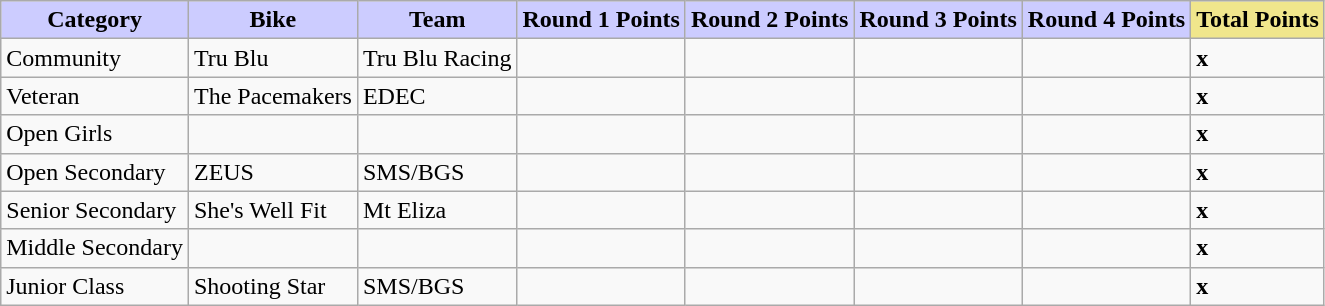<table class="wikitable plainlinks" cellpadding="5">
<tr>
<th style="background:#ccf">Category</th>
<th style="background:#ccf;">Bike</th>
<th style="background:#ccf;">Team</th>
<th style="background:#ccf;">Round 1 Points</th>
<th style="background:#ccf;">Round 2 Points</th>
<th style="background:#ccf;">Round 3 Points</th>
<th style="background:#ccf;">Round 4 Points</th>
<th style="background:#f0e68c;">Total Points</th>
</tr>
<tr>
<td>Community</td>
<td>Tru Blu</td>
<td>Tru Blu Racing</td>
<td></td>
<td></td>
<td></td>
<td></td>
<td><strong>x</strong></td>
</tr>
<tr>
<td>Veteran</td>
<td>The Pacemakers</td>
<td>EDEC</td>
<td></td>
<td></td>
<td></td>
<td></td>
<td><strong>x</strong></td>
</tr>
<tr>
<td>Open Girls</td>
<td></td>
<td></td>
<td></td>
<td></td>
<td></td>
<td></td>
<td><strong>x</strong></td>
</tr>
<tr>
<td>Open Secondary</td>
<td>ZEUS</td>
<td>SMS/BGS</td>
<td></td>
<td></td>
<td></td>
<td></td>
<td><strong>x</strong></td>
</tr>
<tr>
<td>Senior Secondary</td>
<td>She's Well Fit</td>
<td>Mt Eliza</td>
<td></td>
<td></td>
<td></td>
<td></td>
<td><strong>x</strong></td>
</tr>
<tr>
<td>Middle Secondary</td>
<td></td>
<td></td>
<td></td>
<td></td>
<td></td>
<td></td>
<td><strong>x</strong></td>
</tr>
<tr>
<td>Junior Class</td>
<td>Shooting Star</td>
<td>SMS/BGS</td>
<td></td>
<td></td>
<td></td>
<td></td>
<td><strong>x</strong></td>
</tr>
</table>
